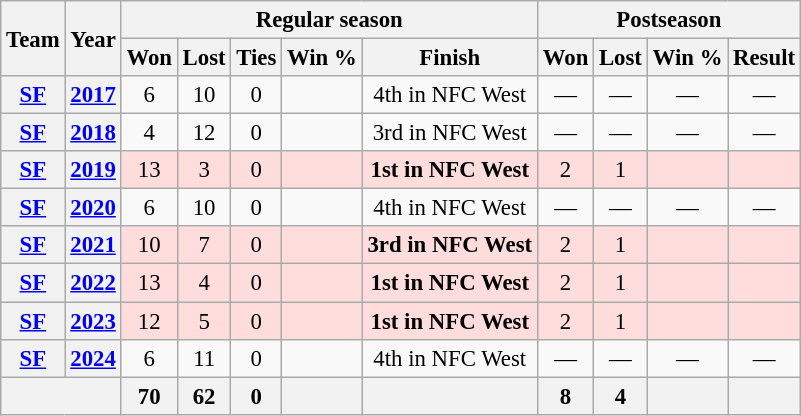<table class="wikitable" style="font-size: 95%; text-align:center;">
<tr>
<th rowspan="2">Team</th>
<th rowspan="2">Year</th>
<th colspan="5">Regular season</th>
<th colspan="4">Postseason</th>
</tr>
<tr>
<th>Won</th>
<th>Lost</th>
<th>Ties</th>
<th>Win %</th>
<th>Finish</th>
<th>Won</th>
<th>Lost</th>
<th>Win %</th>
<th>Result</th>
</tr>
<tr>
<th><a href='#'>SF</a></th>
<th><a href='#'>2017</a></th>
<td>6</td>
<td>10</td>
<td>0</td>
<td></td>
<td>4th in NFC West</td>
<td>—</td>
<td>—</td>
<td>—</td>
<td>—</td>
</tr>
<tr>
<th><a href='#'>SF</a></th>
<th><a href='#'>2018</a></th>
<td>4</td>
<td>12</td>
<td>0</td>
<td></td>
<td>3rd in NFC West</td>
<td>—</td>
<td>—</td>
<td>—</td>
<td>—</td>
</tr>
<tr style="background:#fdd">
<th><a href='#'>SF</a></th>
<th><a href='#'>2019</a></th>
<td>13</td>
<td>3</td>
<td>0</td>
<td></td>
<td><strong>1st in NFC West</strong></td>
<td>2</td>
<td>1</td>
<td></td>
<td></td>
</tr>
<tr>
<th><a href='#'>SF</a></th>
<th><a href='#'>2020</a></th>
<td>6</td>
<td>10</td>
<td>0</td>
<td></td>
<td>4th in NFC West</td>
<td>—</td>
<td>—</td>
<td>—</td>
<td>—</td>
</tr>
<tr style="background:#fdd">
<th><a href='#'>SF</a></th>
<th><a href='#'>2021</a></th>
<td>10</td>
<td>7</td>
<td>0</td>
<td></td>
<td><strong>3rd in NFC West</strong></td>
<td>2</td>
<td>1</td>
<td></td>
<td></td>
</tr>
<tr style="background:#fdd">
<th><a href='#'>SF</a></th>
<th><a href='#'>2022</a></th>
<td>13</td>
<td>4</td>
<td>0</td>
<td></td>
<td><strong>1st in NFC West</strong></td>
<td>2</td>
<td>1</td>
<td></td>
<td></td>
</tr>
<tr style="background:#fdd">
<th><a href='#'>SF</a></th>
<th><a href='#'>2023</a></th>
<td>12</td>
<td>5</td>
<td>0</td>
<td></td>
<td><strong>1st in NFC West</strong></td>
<td>2</td>
<td>1</td>
<td></td>
<td></td>
</tr>
<tr>
<th><a href='#'>SF</a></th>
<th><a href='#'>2024</a></th>
<td>6</td>
<td>11</td>
<td>0</td>
<td></td>
<td>4th in NFC West</td>
<td>—</td>
<td>—</td>
<td>—</td>
<td>—</td>
</tr>
<tr>
<th colspan="2"></th>
<th>70</th>
<th>62</th>
<th>0</th>
<th></th>
<th></th>
<th>8</th>
<th>4</th>
<th></th>
<th></th>
</tr>
</table>
